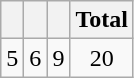<table class="wikitable">
<tr>
<th></th>
<th></th>
<th></th>
<th>Total</th>
</tr>
<tr style="text-align:center;">
<td>5</td>
<td>6</td>
<td>9</td>
<td>20</td>
</tr>
</table>
